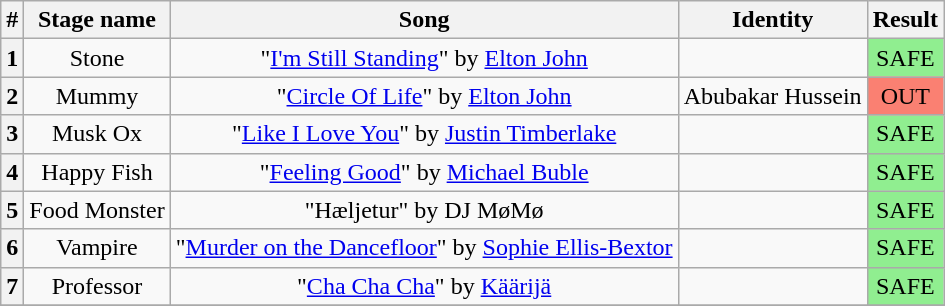<table class="wikitable plainrowheaders" style="text-align: center;">
<tr>
<th>#</th>
<th>Stage name</th>
<th>Song</th>
<th>Identity</th>
<th>Result</th>
</tr>
<tr>
<th>1</th>
<td>Stone</td>
<td>"<a href='#'>I'm Still Standing</a>" by <a href='#'>Elton John</a></td>
<td></td>
<td bgcolor="lightgreen">SAFE</td>
</tr>
<tr>
<th>2</th>
<td>Mummy</td>
<td>"<a href='#'>Circle Of Life</a>" by <a href='#'>Elton John</a></td>
<td>Abubakar Hussein</td>
<td bgcolor="salmon">OUT</td>
</tr>
<tr>
<th>3</th>
<td>Musk Ox</td>
<td>"<a href='#'>Like I Love You</a>" by <a href='#'>Justin Timberlake</a></td>
<td></td>
<td bgcolor="lightgreen">SAFE</td>
</tr>
<tr>
<th>4</th>
<td>Happy Fish</td>
<td>"<a href='#'>Feeling Good</a>" by <a href='#'>Michael Buble</a></td>
<td></td>
<td bgcolor="lightgreen">SAFE</td>
</tr>
<tr>
<th>5</th>
<td>Food Monster</td>
<td>"Hæljetur" by DJ MøMø</td>
<td></td>
<td bgcolor="lightgreen">SAFE</td>
</tr>
<tr>
<th>6</th>
<td>Vampire</td>
<td>"<a href='#'>Murder on the Dancefloor</a>" by <a href='#'>Sophie Ellis-Bextor</a></td>
<td></td>
<td bgcolor="lightgreen">SAFE</td>
</tr>
<tr>
<th>7</th>
<td>Professor</td>
<td>"<a href='#'>Cha Cha Cha</a>" by <a href='#'>Käärijä</a></td>
<td></td>
<td bgcolor="lightgreen">SAFE</td>
</tr>
<tr>
</tr>
</table>
